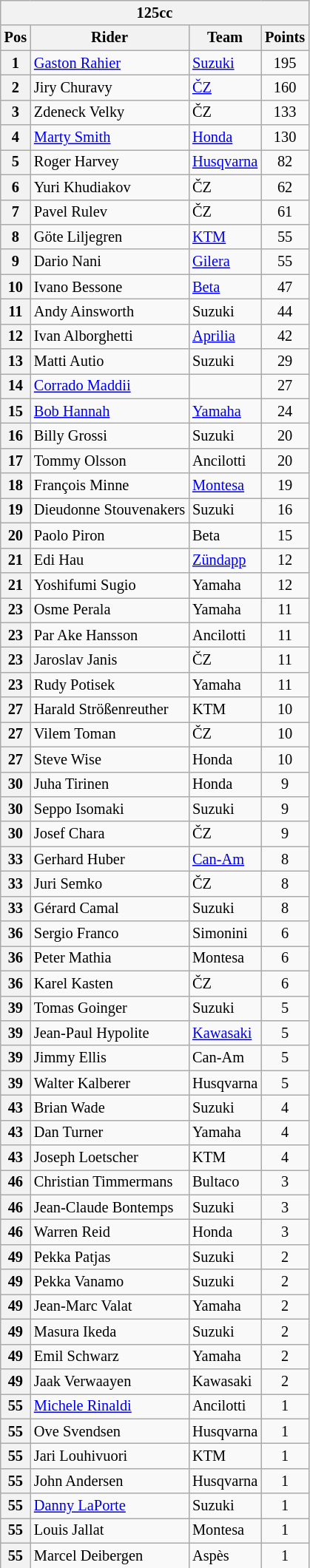<table class="wikitable" style="font-size: 85%;">
<tr>
<th colspan=4>125cc</th>
</tr>
<tr>
<th align=center>Pos</th>
<th align=center>Rider</th>
<th align=center>Team</th>
<th align=center>Points</th>
</tr>
<tr>
<th>1</th>
<td> <a href='#'>Gaston Rahier</a></td>
<td><a href='#'>Suzuki</a></td>
<td align="center">195</td>
</tr>
<tr>
<th>2</th>
<td> Jiry Churavy</td>
<td><a href='#'>ČZ</a></td>
<td align="center">160</td>
</tr>
<tr>
<th>3</th>
<td> Zdeneck Velky</td>
<td>ČZ</td>
<td align="center">133</td>
</tr>
<tr>
<th>4</th>
<td> <a href='#'>Marty Smith</a></td>
<td><a href='#'>Honda</a></td>
<td align="center">130</td>
</tr>
<tr>
<th>5</th>
<td> Roger Harvey</td>
<td><a href='#'>Husqvarna</a></td>
<td align="center">82</td>
</tr>
<tr>
<th>6</th>
<td> Yuri Khudiakov</td>
<td>ČZ</td>
<td align="center">62</td>
</tr>
<tr>
<th>7</th>
<td> Pavel Rulev</td>
<td>ČZ</td>
<td align="center">61</td>
</tr>
<tr>
<th>8</th>
<td> Göte Liljegren</td>
<td><a href='#'>KTM</a></td>
<td align="center">55</td>
</tr>
<tr>
<th>9</th>
<td> Dario Nani</td>
<td><a href='#'>Gilera</a></td>
<td align="center">55</td>
</tr>
<tr>
<th>10</th>
<td> Ivano Bessone</td>
<td><a href='#'>Beta</a></td>
<td align="center">47</td>
</tr>
<tr>
<th>11</th>
<td> Andy Ainsworth</td>
<td>Suzuki</td>
<td align="center">44</td>
</tr>
<tr>
<th>12</th>
<td> Ivan Alborghetti</td>
<td><a href='#'>Aprilia</a></td>
<td align="center">42</td>
</tr>
<tr>
<th>13</th>
<td> Matti Autio</td>
<td>Suzuki</td>
<td align="center">29</td>
</tr>
<tr>
<th>14</th>
<td> <a href='#'>Corrado Maddii</a></td>
<td></td>
<td align="center">27</td>
</tr>
<tr>
<th>15</th>
<td> <a href='#'>Bob Hannah</a></td>
<td><a href='#'>Yamaha</a></td>
<td align="center">24</td>
</tr>
<tr>
<th>16</th>
<td> Billy Grossi</td>
<td>Suzuki</td>
<td align="center">20</td>
</tr>
<tr>
<th>17</th>
<td> Tommy Olsson</td>
<td>Ancilotti</td>
<td align="center">20</td>
</tr>
<tr>
<th>18</th>
<td> François Minne</td>
<td><a href='#'>Montesa</a></td>
<td align="center">19</td>
</tr>
<tr>
<th>19</th>
<td> Dieudonne Stouvenakers</td>
<td>Suzuki</td>
<td align="center">16</td>
</tr>
<tr>
<th>20</th>
<td> Paolo Piron</td>
<td>Beta</td>
<td align="center">15</td>
</tr>
<tr>
<th>21</th>
<td> Edi Hau</td>
<td><a href='#'>Zündapp</a></td>
<td align="center">12</td>
</tr>
<tr>
<th>21</th>
<td> Yoshifumi Sugio</td>
<td>Yamaha</td>
<td align="center">12</td>
</tr>
<tr>
<th>23</th>
<td> Osme Perala</td>
<td>Yamaha</td>
<td align="center">11</td>
</tr>
<tr>
<th>23</th>
<td> Par Ake Hansson</td>
<td>Ancilotti</td>
<td align="center">11</td>
</tr>
<tr>
<th>23</th>
<td> Jaroslav Janis</td>
<td>ČZ</td>
<td align="center">11</td>
</tr>
<tr>
<th>23</th>
<td> Rudy Potisek</td>
<td>Yamaha</td>
<td align="center">11</td>
</tr>
<tr>
<th>27</th>
<td> Harald Strößenreuther</td>
<td>KTM</td>
<td align="center">10</td>
</tr>
<tr>
<th>27</th>
<td> Vilem Toman</td>
<td>ČZ</td>
<td align="center">10</td>
</tr>
<tr>
<th>27</th>
<td> Steve Wise</td>
<td>Honda</td>
<td align="center">10</td>
</tr>
<tr>
<th>30</th>
<td> Juha Tirinen</td>
<td>Honda</td>
<td align="center">9</td>
</tr>
<tr>
<th>30</th>
<td> Seppo Isomaki</td>
<td>Suzuki</td>
<td align="center">9</td>
</tr>
<tr>
<th>30</th>
<td> Josef Chara</td>
<td>ČZ</td>
<td align="center">9</td>
</tr>
<tr>
<th>33</th>
<td> Gerhard Huber</td>
<td><a href='#'>Can-Am</a></td>
<td align="center">8</td>
</tr>
<tr>
<th>33</th>
<td> Juri Semko</td>
<td>ČZ</td>
<td align="center">8</td>
</tr>
<tr>
<th>33</th>
<td> Gérard Camal</td>
<td>Suzuki</td>
<td align="center">8</td>
</tr>
<tr>
<th>36</th>
<td> Sergio Franco</td>
<td>Simonini</td>
<td align="center">6</td>
</tr>
<tr>
<th>36</th>
<td> Peter Mathia</td>
<td>Montesa</td>
<td align="center">6</td>
</tr>
<tr>
<th>36</th>
<td> Karel Kasten</td>
<td>ČZ</td>
<td align="center">6</td>
</tr>
<tr>
<th>39</th>
<td> Tomas Goinger</td>
<td>Suzuki</td>
<td align="center">5</td>
</tr>
<tr>
<th>39</th>
<td> Jean-Paul Hypolite</td>
<td><a href='#'>Kawasaki</a></td>
<td align="center">5</td>
</tr>
<tr>
<th>39</th>
<td> Jimmy Ellis</td>
<td>Can-Am</td>
<td align="center">5</td>
</tr>
<tr>
<th>39</th>
<td> Walter Kalberer</td>
<td>Husqvarna</td>
<td align="center">5</td>
</tr>
<tr>
<th>43</th>
<td> Brian Wade</td>
<td>Suzuki</td>
<td align="center">4</td>
</tr>
<tr>
<th>43</th>
<td> Dan Turner</td>
<td>Yamaha</td>
<td align="center">4</td>
</tr>
<tr>
<th>43</th>
<td> Joseph Loetscher</td>
<td>KTM</td>
<td align="center">4</td>
</tr>
<tr>
<th>46</th>
<td> Christian Timmermans</td>
<td>Bultaco</td>
<td align="center">3</td>
</tr>
<tr>
<th>46</th>
<td> Jean-Claude Bontemps</td>
<td>Suzuki</td>
<td align="center">3</td>
</tr>
<tr>
<th>46</th>
<td> Warren Reid</td>
<td>Honda</td>
<td align="center">3</td>
</tr>
<tr>
<th>49</th>
<td> Pekka Patjas</td>
<td>Suzuki</td>
<td align="center">2</td>
</tr>
<tr>
<th>49</th>
<td> Pekka Vanamo</td>
<td>Suzuki</td>
<td align="center">2</td>
</tr>
<tr>
<th>49</th>
<td> Jean-Marc Valat</td>
<td>Yamaha</td>
<td align="center">2</td>
</tr>
<tr>
<th>49</th>
<td> Masura Ikeda</td>
<td>Suzuki</td>
<td align="center">2</td>
</tr>
<tr>
<th>49</th>
<td> Emil Schwarz</td>
<td>Yamaha</td>
<td align="center">2</td>
</tr>
<tr>
<th>49</th>
<td> Jaak Verwaayen</td>
<td>Kawasaki</td>
<td align="center">2</td>
</tr>
<tr>
<th>55</th>
<td> <a href='#'>Michele Rinaldi</a></td>
<td>Ancilotti</td>
<td align="center">1</td>
</tr>
<tr>
<th>55</th>
<td> Ove Svendsen</td>
<td>Husqvarna</td>
<td align="center">1</td>
</tr>
<tr>
<th>55</th>
<td> Jari Louhivuori</td>
<td>KTM</td>
<td align="center">1</td>
</tr>
<tr>
<th>55</th>
<td> John Andersen</td>
<td>Husqvarna</td>
<td align="center">1</td>
</tr>
<tr>
<th>55</th>
<td> <a href='#'>Danny LaPorte</a></td>
<td>Suzuki</td>
<td align="center">1</td>
</tr>
<tr>
<th>55</th>
<td> Louis Jallat</td>
<td>Montesa</td>
<td align="center">1</td>
</tr>
<tr>
<th>55</th>
<td> Marcel Deibergen</td>
<td>Aspès</td>
<td align="center">1</td>
</tr>
<tr>
</tr>
</table>
